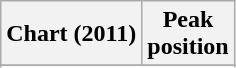<table class="wikitable plainrowheaders sortable" border="1">
<tr>
<th scope="col">Chart (2011)</th>
<th scope="col">Peak<br>position</th>
</tr>
<tr>
</tr>
<tr>
</tr>
<tr>
</tr>
<tr>
</tr>
<tr>
</tr>
<tr>
</tr>
<tr>
</tr>
<tr>
</tr>
<tr>
</tr>
<tr>
</tr>
<tr>
</tr>
<tr>
</tr>
<tr>
</tr>
<tr>
</tr>
<tr>
</tr>
<tr>
</tr>
<tr>
</tr>
<tr>
</tr>
<tr>
</tr>
<tr>
</tr>
<tr>
</tr>
</table>
